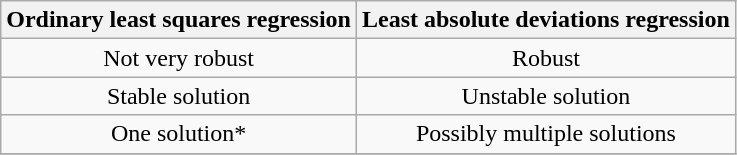<table class="wikitable">
<tr>
<th>Ordinary least squares regression</th>
<th>Least absolute deviations regression</th>
</tr>
<tr>
<td rowspan=1 align="center">Not very robust</td>
<td colspan=2 align="center">Robust</td>
</tr>
<tr>
<td rowspan=1 align="center">Stable solution</td>
<td colspan=2 align="center">Unstable solution</td>
</tr>
<tr>
<td rowspan=1 align="center">One solution*</td>
<td colspan=2 align="center">Possibly multiple solutions</td>
</tr>
<tr>
</tr>
</table>
